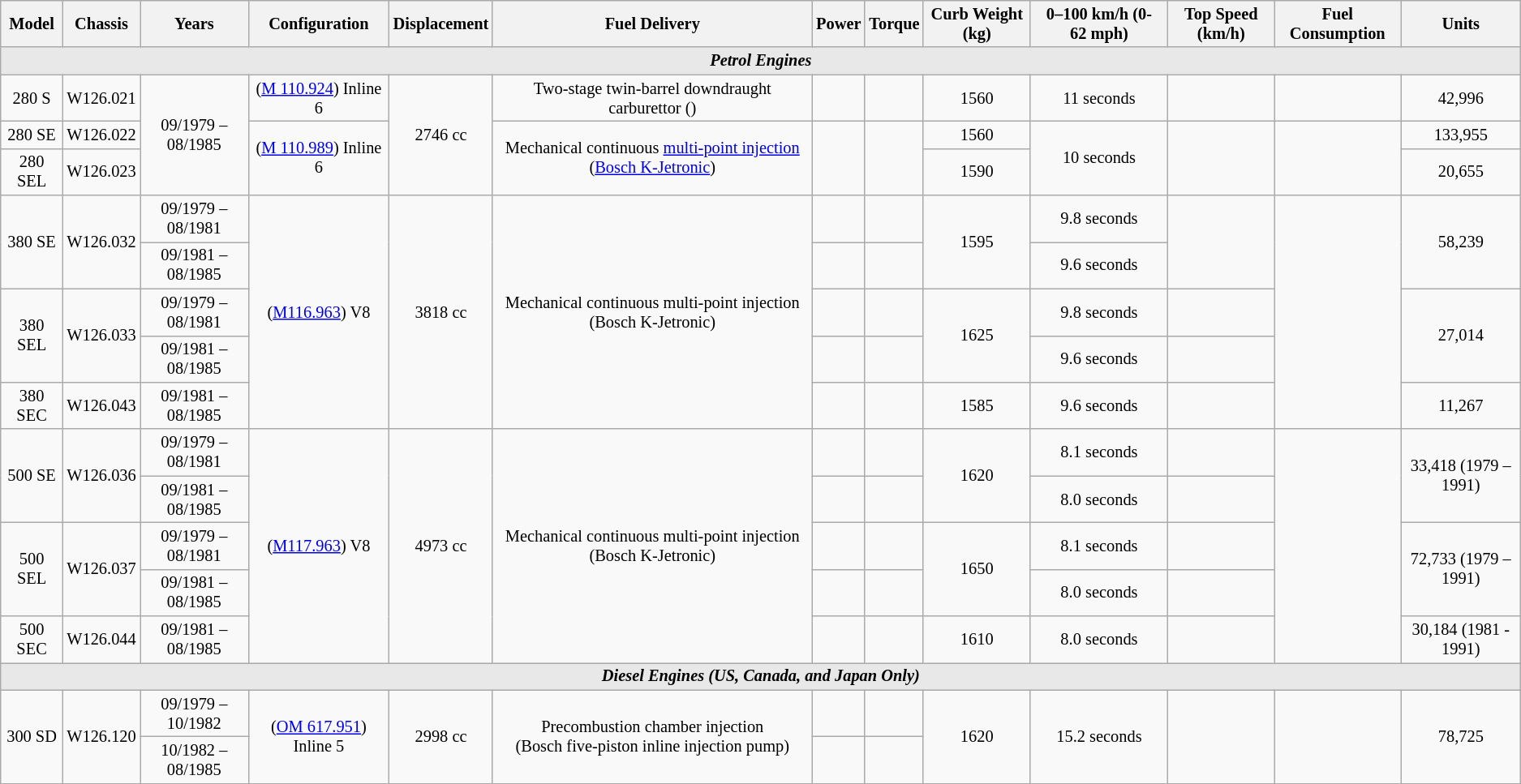<table class="wikitable" style="text-align:center; font-size:0.85em;">
<tr>
<th>Model</th>
<th>Chassis</th>
<th>Years</th>
<th>Configuration</th>
<th>Displacement</th>
<th>Fuel Delivery</th>
<th>Power</th>
<th>Torque</th>
<th>Curb Weight (kg)</th>
<th>0–100 km/h (0-62 mph)</th>
<th>Top Speed (km/h)</th>
<th>Fuel Consumption</th>
<th>Units</th>
</tr>
<tr>
<th colspan="13" style="background:#E8E8E8"><em>Petrol Engines</em></th>
</tr>
<tr>
<td>280 S</td>
<td>W126.021</td>
<td rowspan="3">09/1979 – 08/1985</td>
<td>(<a href='#'>M 110.924</a>) Inline 6</td>
<td rowspan="3">2746 cc</td>
<td>Two-stage twin-barrel downdraught carburettor ()</td>
<td></td>
<td></td>
<td>1560</td>
<td>11 seconds</td>
<td></td>
<td></td>
<td>42,996</td>
</tr>
<tr>
<td>280 SE</td>
<td>W126.022</td>
<td rowspan="2">(<a href='#'>M 110.989</a>) Inline 6</td>
<td rowspan="2">Mechanical continuous <a href='#'>multi-point injection</a> (<a href='#'>Bosch K-Jetronic</a>)</td>
<td rowspan="2"></td>
<td rowspan="2"></td>
<td>1560</td>
<td rowspan="2">10 seconds</td>
<td rowspan="2"></td>
<td rowspan="2"></td>
<td>133,955</td>
</tr>
<tr>
<td>280 SEL</td>
<td>W126.023</td>
<td>1590</td>
<td>20,655</td>
</tr>
<tr>
<td rowspan="2">380 SE</td>
<td rowspan="2">W126.032</td>
<td>09/1979 – 08/1981</td>
<td rowspan="5">(<a href='#'>M116.963</a>) V8</td>
<td rowspan="5">3818 cc</td>
<td rowspan="5">Mechanical continuous multi-point injection (Bosch K-Jetronic)</td>
<td></td>
<td></td>
<td rowspan="2">1595</td>
<td>9.8 seconds</td>
<td rowspan="2"></td>
<td rowspan="5"></td>
<td rowspan="2">58,239</td>
</tr>
<tr>
<td>09/1981 – 08/1985</td>
<td></td>
<td></td>
<td>9.6 seconds</td>
</tr>
<tr>
<td rowspan="2">380 SEL</td>
<td rowspan="2">W126.033</td>
<td>09/1979 – 08/1981</td>
<td></td>
<td></td>
<td rowspan="2">1625</td>
<td>9.8 seconds</td>
<td></td>
<td rowspan="2">27,014</td>
</tr>
<tr>
<td>09/1981 – 08/1985</td>
<td></td>
<td></td>
<td>9.6 seconds</td>
<td></td>
</tr>
<tr>
<td>380 SEC</td>
<td>W126.043</td>
<td>09/1981 – 08/1985</td>
<td></td>
<td></td>
<td>1585</td>
<td>9.6 seconds</td>
<td></td>
<td>11,267</td>
</tr>
<tr>
<td rowspan="2">500 SE</td>
<td rowspan="2">W126.036</td>
<td>09/1979 – 08/1981</td>
<td rowspan="5">(<a href='#'>M117.963</a>) V8</td>
<td rowspan="5">4973 cc</td>
<td rowspan="5">Mechanical continuous multi-point injection (Bosch K-Jetronic)</td>
<td></td>
<td></td>
<td rowspan="2">1620</td>
<td>8.1 seconds</td>
<td></td>
<td rowspan="5"></td>
<td rowspan="2">33,418 (1979 – 1991)</td>
</tr>
<tr>
<td>09/1981 – 08/1985</td>
<td></td>
<td></td>
<td>8.0 seconds</td>
<td></td>
</tr>
<tr>
<td rowspan="2">500 SEL</td>
<td rowspan="2">W126.037</td>
<td>09/1979 – 08/1981</td>
<td></td>
<td></td>
<td rowspan="2">1650</td>
<td>8.1 seconds</td>
<td></td>
<td rowspan="2">72,733 (1979 – 1991)</td>
</tr>
<tr>
<td>09/1981 – 08/1985</td>
<td></td>
<td></td>
<td>8.0 seconds</td>
<td></td>
</tr>
<tr>
<td>500 SEC</td>
<td>W126.044</td>
<td>09/1981 – 08/1985</td>
<td></td>
<td></td>
<td>1610</td>
<td>8.0 seconds</td>
<td></td>
<td>30,184 (1981 - 1991)</td>
</tr>
<tr>
<th colspan="13" style="background:#E8E8E8"><em>Diesel Engines (US, Canada, and Japan Only)</em></th>
</tr>
<tr>
<td rowspan="2">300 SD</td>
<td rowspan="2">W126.120</td>
<td>09/1979 – 10/1982</td>
<td rowspan="2">(<a href='#'>OM 617.951</a>) Inline 5</td>
<td rowspan="2">2998 cc</td>
<td rowspan="2">Precombustion chamber injection<br>(Bosch five-piston inline injection pump)</td>
<td></td>
<td></td>
<td rowspan="2">1620</td>
<td rowspan="2">15.2 seconds</td>
<td rowspan="2"></td>
<td rowspan="2"></td>
<td rowspan="2">78,725</td>
</tr>
<tr>
<td>10/1982 – 08/1985</td>
<td></td>
<td></td>
</tr>
</table>
